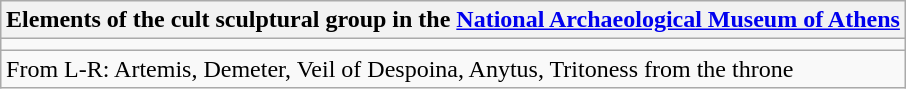<table class= "wikitable" style="margin: 1em auto 1em auto">
<tr>
<th>Elements of the cult sculptural group in the <a href='#'>National Archaeological Museum of Athens</a></th>
</tr>
<tr>
<td></td>
</tr>
<tr>
<td>From L-R: Artemis, Demeter, Veil of Despoina, Anytus, Tritoness from the throne</td>
</tr>
</table>
